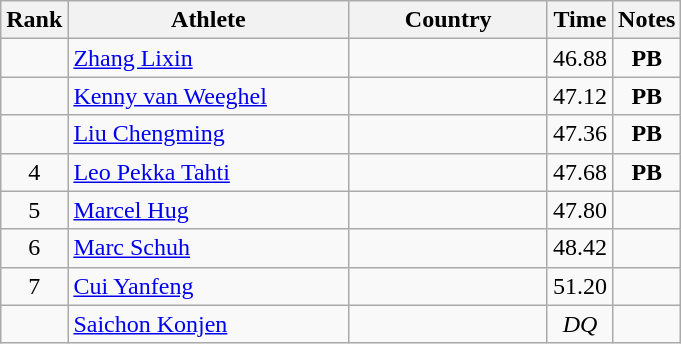<table class="wikitable sortable" style="text-align:center">
<tr>
<th>Rank</th>
<th style="width:180px">Athlete</th>
<th style="width:125px">Country</th>
<th>Time</th>
<th>Notes</th>
</tr>
<tr>
<td></td>
<td style="text-align:left;"><a href='#'>Zhang Lixin</a></td>
<td style="text-align:left;"></td>
<td>46.88</td>
<td><strong>PB</strong></td>
</tr>
<tr>
<td></td>
<td style="text-align:left;"><a href='#'>Kenny van Weeghel</a></td>
<td style="text-align:left;"></td>
<td>47.12</td>
<td><strong>PB</strong></td>
</tr>
<tr>
<td></td>
<td style="text-align:left;"><a href='#'>Liu Chengming</a></td>
<td style="text-align:left;"></td>
<td>47.36</td>
<td><strong>PB</strong></td>
</tr>
<tr>
<td>4</td>
<td style="text-align:left;"><a href='#'>Leo Pekka Tahti</a></td>
<td style="text-align:left;"></td>
<td>47.68</td>
<td><strong>PB</strong></td>
</tr>
<tr>
<td>5</td>
<td style="text-align:left;"><a href='#'>Marcel Hug</a></td>
<td style="text-align:left;"></td>
<td>47.80</td>
<td></td>
</tr>
<tr>
<td>6</td>
<td style="text-align:left;"><a href='#'>Marc Schuh</a></td>
<td style="text-align:left;"></td>
<td>48.42</td>
<td></td>
</tr>
<tr>
<td>7</td>
<td style="text-align:left;"><a href='#'>Cui Yanfeng</a></td>
<td style="text-align:left;"></td>
<td>51.20</td>
<td></td>
</tr>
<tr>
<td></td>
<td style="text-align:left;"><a href='#'>Saichon Konjen</a></td>
<td style="text-align:left;"></td>
<td><em>DQ</em></td>
<td></td>
</tr>
</table>
